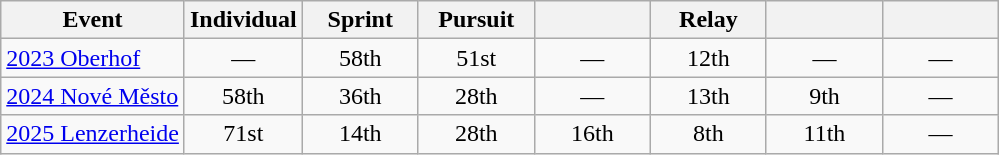<table class="wikitable" style="text-align: center;">
<tr ">
<th>Event</th>
<th style="width:70px;">Individual</th>
<th style="width:70px;">Sprint</th>
<th style="width:70px;">Pursuit</th>
<th style="width:70px;"></th>
<th style="width:70px;">Relay</th>
<th style="width:70px;"></th>
<th style="width:70px;"></th>
</tr>
<tr>
<td align=left> <a href='#'>2023 Oberhof</a></td>
<td>—</td>
<td>58th</td>
<td>51st</td>
<td>—</td>
<td>12th</td>
<td>—</td>
<td>—</td>
</tr>
<tr>
<td align=left> <a href='#'>2024 Nové Město</a></td>
<td>58th</td>
<td>36th</td>
<td>28th</td>
<td>—</td>
<td>13th</td>
<td>9th</td>
<td>—</td>
</tr>
<tr>
<td align=left> <a href='#'>2025 Lenzerheide</a></td>
<td>71st</td>
<td>14th</td>
<td>28th</td>
<td>16th</td>
<td>8th</td>
<td>11th</td>
<td>—</td>
</tr>
</table>
